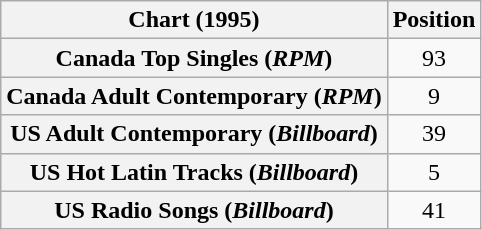<table class="wikitable sortable plainrowheaders" style="text-align:center">
<tr>
<th>Chart (1995)</th>
<th>Position</th>
</tr>
<tr>
<th scope="row">Canada Top Singles (<em>RPM</em>)</th>
<td>93</td>
</tr>
<tr>
<th scope="row">Canada Adult Contemporary (<em>RPM</em>)</th>
<td>9</td>
</tr>
<tr>
<th scope="row">US Adult Contemporary (<em>Billboard</em>)</th>
<td>39</td>
</tr>
<tr>
<th scope="row">US Hot Latin Tracks (<em>Billboard</em>)</th>
<td>5</td>
</tr>
<tr>
<th scope="row">US Radio Songs (<em>Billboard</em>)</th>
<td>41</td>
</tr>
</table>
